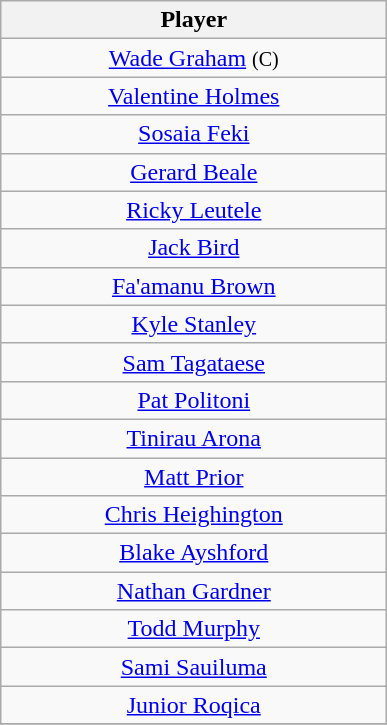<table class="wikitable" style="text-align: center;">
<tr>
<th style="width:250px;">Player</th>
</tr>
<tr>
<td><a href='#'>Wade Graham</a> <small>(C)</small></td>
</tr>
<tr>
<td><a href='#'>Valentine Holmes</a></td>
</tr>
<tr>
<td><a href='#'>Sosaia Feki</a></td>
</tr>
<tr>
<td><a href='#'>Gerard Beale</a></td>
</tr>
<tr>
<td><a href='#'>Ricky Leutele</a></td>
</tr>
<tr>
<td><a href='#'>Jack Bird</a></td>
</tr>
<tr>
<td><a href='#'>Fa'amanu Brown</a></td>
</tr>
<tr>
<td><a href='#'>Kyle Stanley</a></td>
</tr>
<tr>
<td><a href='#'>Sam Tagataese</a></td>
</tr>
<tr>
<td><a href='#'>Pat Politoni</a></td>
</tr>
<tr>
<td><a href='#'>Tinirau Arona</a></td>
</tr>
<tr>
<td><a href='#'>Matt Prior</a></td>
</tr>
<tr>
<td><a href='#'>Chris Heighington</a></td>
</tr>
<tr>
<td><a href='#'>Blake Ayshford</a></td>
</tr>
<tr>
<td><a href='#'>Nathan Gardner</a></td>
</tr>
<tr>
<td><a href='#'>Todd Murphy</a></td>
</tr>
<tr>
<td><a href='#'>Sami Sauiluma</a></td>
</tr>
<tr>
<td><a href='#'>Junior Roqica</a></td>
</tr>
<tr>
</tr>
</table>
